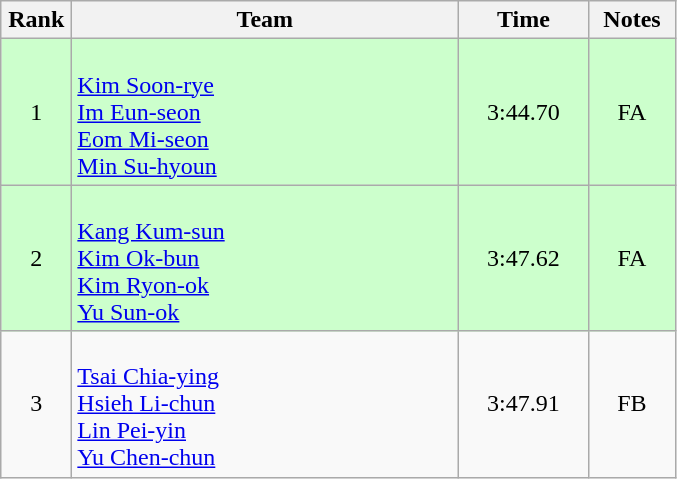<table class=wikitable style="text-align:center">
<tr>
<th width=40>Rank</th>
<th width=250>Team</th>
<th width=80>Time</th>
<th width=50>Notes</th>
</tr>
<tr bgcolor="ccffcc">
<td>1</td>
<td align=left><br><a href='#'>Kim Soon-rye</a><br><a href='#'>Im Eun-seon</a><br><a href='#'>Eom Mi-seon</a><br><a href='#'>Min Su-hyoun</a></td>
<td>3:44.70</td>
<td>FA</td>
</tr>
<tr bgcolor="ccffcc">
<td>2</td>
<td align=left><br><a href='#'>Kang Kum-sun</a><br><a href='#'>Kim Ok-bun</a><br><a href='#'>Kim Ryon-ok</a><br><a href='#'>Yu Sun-ok</a></td>
<td>3:47.62</td>
<td>FA</td>
</tr>
<tr>
<td>3</td>
<td align=left><br><a href='#'>Tsai Chia-ying</a><br><a href='#'>Hsieh Li-chun</a><br><a href='#'>Lin Pei-yin</a><br><a href='#'>Yu Chen-chun</a></td>
<td>3:47.91</td>
<td>FB</td>
</tr>
</table>
